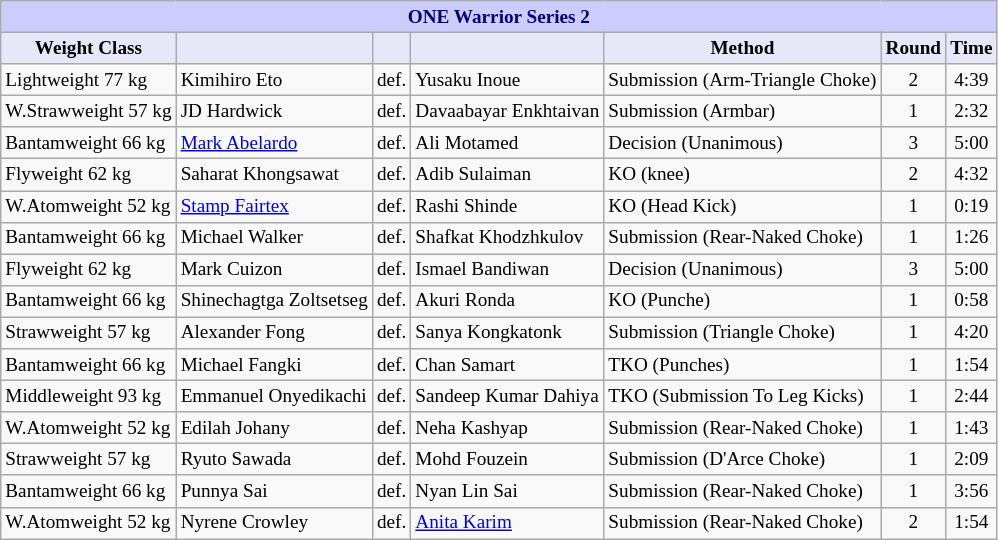<table class="wikitable" style="font-size: 80%;">
<tr>
<th colspan="8" style="background-color: #ccf; color: #000080; text-align: center;"><strong>ONE Warrior Series 2</strong></th>
</tr>
<tr>
<th colspan="1" style="background-color: #E6E8FA; color: #000000; text-align: center;">Weight Class</th>
<th colspan="1" style="background-color: #E6E8FA; color: #000000; text-align: center;"></th>
<th colspan="1" style="background-color: #E6E8FA; color: #000000; text-align: center;"></th>
<th colspan="1" style="background-color: #E6E8FA; color: #000000; text-align: center;"></th>
<th colspan="1" style="background-color: #E6E8FA; color: #000000; text-align: center;">Method</th>
<th colspan="1" style="background-color: #E6E8FA; color: #000000; text-align: center;">Round</th>
<th colspan="1" style="background-color: #E6E8FA; color: #000000; text-align: center;">Time</th>
</tr>
<tr>
<td>Lightweight 77 kg</td>
<td> Kimihiro Eto</td>
<td>def.</td>
<td> Yusaku Inoue</td>
<td>Submission (Arm-Triangle Choke)</td>
<td align=center>2</td>
<td align=center>4:39</td>
</tr>
<tr>
<td>W.Strawweight 57 kg</td>
<td> JD Hardwick</td>
<td>def.</td>
<td> Davaabayar Enkhtaivan</td>
<td>Submission (Armbar)</td>
<td align=center>1</td>
<td align=center>2:32</td>
</tr>
<tr>
<td>Bantamweight 66 kg</td>
<td> <a href='#'>Mark Abelardo</a></td>
<td>def.</td>
<td> Ali Motamed</td>
<td>Decision (Unanimous)</td>
<td align=center>3</td>
<td align=center>5:00</td>
</tr>
<tr>
<td>Flyweight 62 kg</td>
<td> Saharat Khongsawat</td>
<td>def.</td>
<td> Adib Sulaiman</td>
<td>KO (knee)</td>
<td align=center>2</td>
<td align=center>4:32</td>
</tr>
<tr>
<td>W.Atomweight 52 kg</td>
<td> <a href='#'>Stamp Fairtex</a></td>
<td>def.</td>
<td> Rashi Shinde</td>
<td>KO (Head Kick)</td>
<td align=center>1</td>
<td align=center>0:19</td>
</tr>
<tr>
<td>Bantamweight 66 kg</td>
<td> Michael Walker</td>
<td>def.</td>
<td> Shafkat Khodzhkulov</td>
<td>Submission (Rear-Naked Choke)</td>
<td align=center>1</td>
<td align=center>1:26</td>
</tr>
<tr>
<td>Flyweight 62 kg</td>
<td> Mark Cuizon</td>
<td>def.</td>
<td> Ismael Bandiwan</td>
<td>Decision (Unanimous)</td>
<td align=center>3</td>
<td align=center>5:00</td>
</tr>
<tr>
<td>Bantamweight 66 kg</td>
<td> Shinechagtga Zoltsetseg</td>
<td>def.</td>
<td> Akuri Ronda</td>
<td>KO (Punche)</td>
<td align=center>1</td>
<td align=center>0:58</td>
</tr>
<tr>
<td>Strawweight 57 kg</td>
<td> Alexander Fong</td>
<td>def.</td>
<td> Sanya Kongkatonk</td>
<td>Submission (Triangle Choke)</td>
<td align=center>1</td>
<td align=center>4:20</td>
</tr>
<tr>
<td>Bantamweight 66 kg</td>
<td> Michael Fangki</td>
<td>def.</td>
<td> Chan Samart</td>
<td>TKO (Punches)</td>
<td align=center>1</td>
<td align=center>1:54</td>
</tr>
<tr>
<td>Middleweight 93 kg</td>
<td> Emmanuel Onyedikachi</td>
<td>def.</td>
<td> Sandeep Kumar Dahiya</td>
<td>TKO (Submission To Leg Kicks)</td>
<td align=center>1</td>
<td align=center>2:44</td>
</tr>
<tr>
<td>W.Atomweight 52 kg</td>
<td> Edilah Johany</td>
<td>def.</td>
<td> Neha Kashyap</td>
<td>Submission (Rear-Naked Choke)</td>
<td align=center>1</td>
<td align=center>1:43</td>
</tr>
<tr>
<td>Strawweight 57 kg</td>
<td> Ryuto Sawada</td>
<td>def.</td>
<td> Mohd Fouzein</td>
<td>Submission (D'Arce Choke)</td>
<td align=center>1</td>
<td align=center>2:09</td>
</tr>
<tr>
<td>Bantamweight 66 kg</td>
<td> Punnya Sai</td>
<td>def.</td>
<td> Nyan Lin Sai</td>
<td>Submission (Rear-Naked Choke)</td>
<td align=center>1</td>
<td align=center>3:56</td>
</tr>
<tr>
<td>W.Atomweight 52 kg</td>
<td> Nyrene Crowley</td>
<td>def.</td>
<td> <a href='#'>Anita Karim</a></td>
<td>Submission (Rear-Naked Choke)</td>
<td align=center>2</td>
<td align=center>1:54</td>
</tr>
</table>
